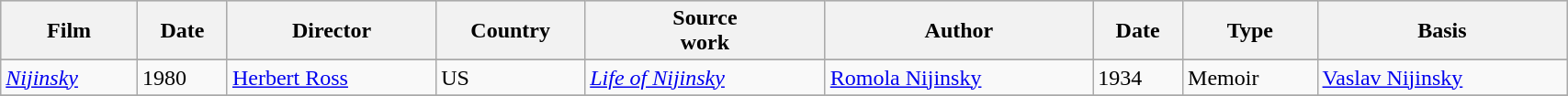<table class="wikitable" style=width:90%>
<tr bgcolor="#CCCCCC">
<th>Film</th>
<th>Date</th>
<th>Director</th>
<th>Country</th>
<th>Source<br>work</th>
<th>Author</th>
<th>Date</th>
<th>Type</th>
<th>Basis</th>
</tr>
<tr>
</tr>
<tr>
<td><em><a href='#'>Nijinsky</a></em></td>
<td>1980</td>
<td><a href='#'>Herbert Ross</a></td>
<td>US</td>
<td><em><a href='#'>Life of Nijinsky</a></em></td>
<td><a href='#'>Romola Nijinsky</a></td>
<td>1934</td>
<td>Memoir</td>
<td><a href='#'>Vaslav Nijinsky</a></td>
</tr>
<tr>
</tr>
</table>
